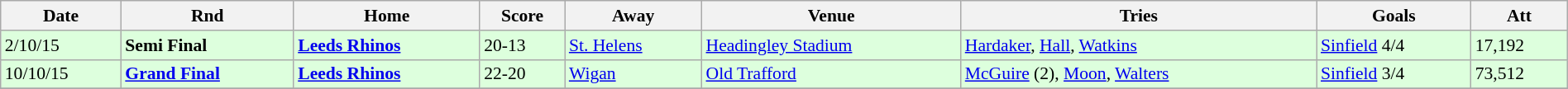<table class="wikitable" style="font-size:90%;" width="100%">
<tr>
<th>Date</th>
<th>Rnd</th>
<th>Home</th>
<th>Score</th>
<th>Away</th>
<th>Venue</th>
<th>Tries</th>
<th>Goals</th>
<th>Att</th>
</tr>
<tr style="background:#ddffdd;" width=20 | >
<td>2/10/15</td>
<td><strong>Semi Final</strong></td>
<td> <strong><a href='#'>Leeds Rhinos</a></strong></td>
<td>20-13</td>
<td><a href='#'>St. Helens</a></td>
<td><a href='#'>Headingley Stadium</a></td>
<td><a href='#'>Hardaker</a>, <a href='#'>Hall</a>, <a href='#'>Watkins</a></td>
<td><a href='#'>Sinfield</a> 4/4</td>
<td>17,192</td>
</tr>
<tr style="background:#ddffdd;" width=20 | >
<td>10/10/15</td>
<td><strong><a href='#'>Grand Final</a></strong></td>
<td> <strong><a href='#'>Leeds Rhinos</a></strong></td>
<td>22-20</td>
<td><a href='#'>Wigan</a></td>
<td><a href='#'>Old Trafford</a></td>
<td><a href='#'>McGuire</a> (2), <a href='#'>Moon</a>, <a href='#'>Walters</a></td>
<td><a href='#'>Sinfield</a> 3/4</td>
<td>73,512</td>
</tr>
<tr>
</tr>
</table>
